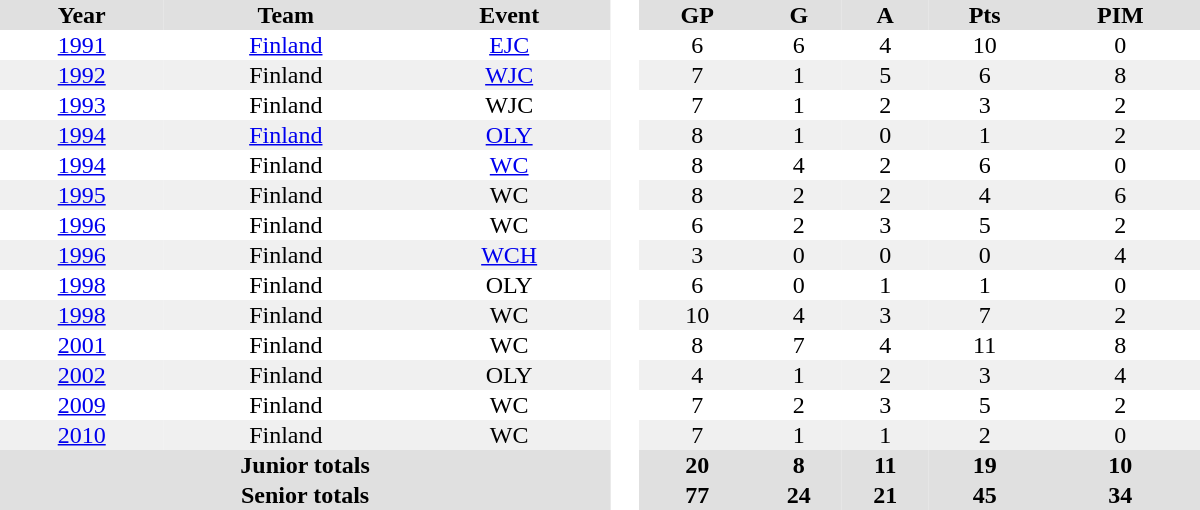<table border="0" cellpadding="1" cellspacing="0" style="text-align:center; width:50em">
<tr ALIGN="center" bgcolor="#e0e0e0">
<th>Year</th>
<th>Team</th>
<th>Event</th>
<th rowspan="99" bgcolor="#ffffff"> </th>
<th>GP</th>
<th>G</th>
<th>A</th>
<th>Pts</th>
<th>PIM</th>
</tr>
<tr>
<td><a href='#'>1991</a></td>
<td><a href='#'>Finland</a></td>
<td><a href='#'>EJC</a></td>
<td>6</td>
<td>6</td>
<td>4</td>
<td>10</td>
<td>0</td>
</tr>
<tr bgcolor="#f0f0f0">
<td><a href='#'>1992</a></td>
<td>Finland</td>
<td><a href='#'>WJC</a></td>
<td>7</td>
<td>1</td>
<td>5</td>
<td>6</td>
<td>8</td>
</tr>
<tr>
<td><a href='#'>1993</a></td>
<td>Finland</td>
<td>WJC</td>
<td>7</td>
<td>1</td>
<td>2</td>
<td>3</td>
<td>2</td>
</tr>
<tr bgcolor="#f0f0f0">
<td><a href='#'>1994</a></td>
<td><a href='#'>Finland</a></td>
<td><a href='#'>OLY</a></td>
<td>8</td>
<td>1</td>
<td>0</td>
<td>1</td>
<td>2</td>
</tr>
<tr>
<td><a href='#'>1994</a></td>
<td>Finland</td>
<td><a href='#'>WC</a></td>
<td>8</td>
<td>4</td>
<td>2</td>
<td>6</td>
<td>0</td>
</tr>
<tr bgcolor="#f0f0f0">
<td><a href='#'>1995</a></td>
<td>Finland</td>
<td>WC</td>
<td>8</td>
<td>2</td>
<td>2</td>
<td>4</td>
<td>6</td>
</tr>
<tr>
<td><a href='#'>1996</a></td>
<td>Finland</td>
<td>WC</td>
<td>6</td>
<td>2</td>
<td>3</td>
<td>5</td>
<td>2</td>
</tr>
<tr bgcolor="#f0f0f0">
<td><a href='#'>1996</a></td>
<td>Finland</td>
<td><a href='#'>WCH</a></td>
<td>3</td>
<td>0</td>
<td>0</td>
<td>0</td>
<td>4</td>
</tr>
<tr>
<td><a href='#'>1998</a></td>
<td>Finland</td>
<td>OLY</td>
<td>6</td>
<td>0</td>
<td>1</td>
<td>1</td>
<td>0</td>
</tr>
<tr bgcolor="#f0f0f0">
<td><a href='#'>1998</a></td>
<td>Finland</td>
<td>WC</td>
<td>10</td>
<td>4</td>
<td>3</td>
<td>7</td>
<td>2</td>
</tr>
<tr>
<td><a href='#'>2001</a></td>
<td>Finland</td>
<td>WC</td>
<td>8</td>
<td>7</td>
<td>4</td>
<td>11</td>
<td>8</td>
</tr>
<tr bgcolor="#f0f0f0">
<td><a href='#'>2002</a></td>
<td>Finland</td>
<td>OLY</td>
<td>4</td>
<td>1</td>
<td>2</td>
<td>3</td>
<td>4</td>
</tr>
<tr>
<td><a href='#'>2009</a></td>
<td>Finland</td>
<td>WC</td>
<td>7</td>
<td>2</td>
<td>3</td>
<td>5</td>
<td>2</td>
</tr>
<tr bgcolor="#f0f0f0">
<td><a href='#'>2010</a></td>
<td>Finland</td>
<td>WC</td>
<td>7</td>
<td>1</td>
<td>1</td>
<td>2</td>
<td>0</td>
</tr>
<tr bgcolor="#e0e0e0">
<th colspan=3>Junior totals</th>
<th>20</th>
<th>8</th>
<th>11</th>
<th>19</th>
<th>10</th>
</tr>
<tr bgcolor="#e0e0e0">
<th colspan=3>Senior totals</th>
<th>77</th>
<th>24</th>
<th>21</th>
<th>45</th>
<th>34</th>
</tr>
</table>
